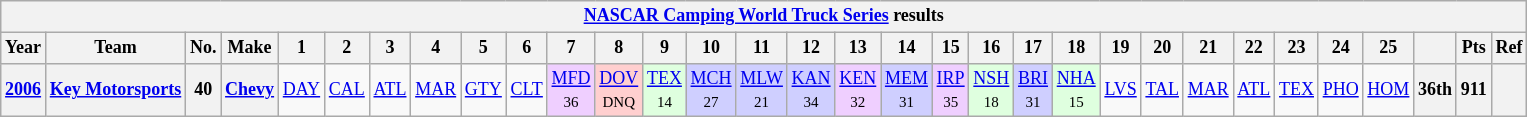<table class="wikitable" style="text-align:center; font-size:75%">
<tr>
<th colspan=45><a href='#'>NASCAR Camping World Truck Series</a> results</th>
</tr>
<tr>
<th>Year</th>
<th>Team</th>
<th>No.</th>
<th>Make</th>
<th>1</th>
<th>2</th>
<th>3</th>
<th>4</th>
<th>5</th>
<th>6</th>
<th>7</th>
<th>8</th>
<th>9</th>
<th>10</th>
<th>11</th>
<th>12</th>
<th>13</th>
<th>14</th>
<th>15</th>
<th>16</th>
<th>17</th>
<th>18</th>
<th>19</th>
<th>20</th>
<th>21</th>
<th>22</th>
<th>23</th>
<th>24</th>
<th>25</th>
<th></th>
<th>Pts</th>
<th>Ref</th>
</tr>
<tr>
<th><a href='#'>2006</a></th>
<th><a href='#'>Key Motorsports</a></th>
<th>40</th>
<th><a href='#'>Chevy</a></th>
<td><a href='#'>DAY</a></td>
<td><a href='#'>CAL</a></td>
<td><a href='#'>ATL</a></td>
<td><a href='#'>MAR</a></td>
<td><a href='#'>GTY</a></td>
<td><a href='#'>CLT</a></td>
<td style="background:#EFCFFF;"><a href='#'>MFD</a><br><small>36</small></td>
<td style="background:#FFCFCF;"><a href='#'>DOV</a><br><small>DNQ</small></td>
<td style="background:#DFFFDF;"><a href='#'>TEX</a><br><small>14</small></td>
<td style="background:#CFCFFF;"><a href='#'>MCH</a><br><small>27</small></td>
<td style="background:#CFCFFF;"><a href='#'>MLW</a><br><small>21</small></td>
<td style="background:#CFCFFF;"><a href='#'>KAN</a><br><small>34</small></td>
<td style="background:#EFCFFF;"><a href='#'>KEN</a><br><small>32</small></td>
<td style="background:#CFCFFF;"><a href='#'>MEM</a><br><small>31</small></td>
<td style="background:#EFCFFF;"><a href='#'>IRP</a><br><small>35</small></td>
<td style="background:#DFFFDF;"><a href='#'>NSH</a><br><small>18</small></td>
<td style="background:#CFCFFF;"><a href='#'>BRI</a><br><small>31</small></td>
<td style="background:#DFFFDF;"><a href='#'>NHA</a><br><small>15</small></td>
<td><a href='#'>LVS</a></td>
<td><a href='#'>TAL</a></td>
<td><a href='#'>MAR</a></td>
<td><a href='#'>ATL</a></td>
<td><a href='#'>TEX</a></td>
<td><a href='#'>PHO</a></td>
<td><a href='#'>HOM</a></td>
<th>36th</th>
<th>911</th>
<th></th>
</tr>
</table>
